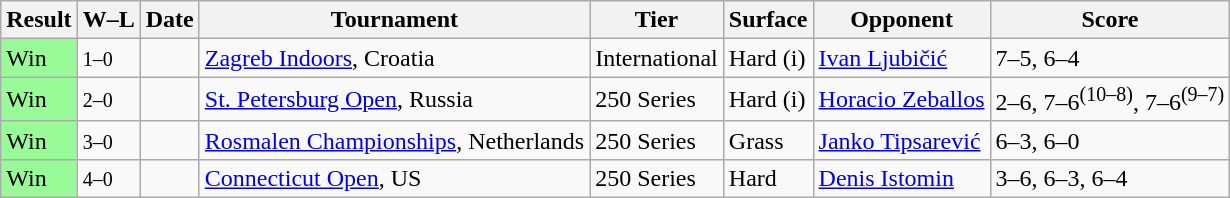<table class="sortable wikitable">
<tr>
<th>Result</th>
<th class="unsortable">W–L</th>
<th>Date</th>
<th>Tournament</th>
<th>Tier</th>
<th>Surface</th>
<th>Opponent</th>
<th class="unsortable">Score</th>
</tr>
<tr>
<td bgcolor=98FB98>Win</td>
<td><small>1–0</small></td>
<td><a href='#'></a></td>
<td><a href='#'>Zagreb Indoors</a>, Croatia</td>
<td>International</td>
<td>Hard (i)</td>
<td> <a href='#'>Ivan Ljubičić</a></td>
<td>7–5, 6–4</td>
</tr>
<tr>
<td bgcolor=98FB98>Win</td>
<td><small>2–0</small></td>
<td><a href='#'></a></td>
<td><a href='#'>St. Petersburg Open</a>, Russia</td>
<td>250 Series</td>
<td>Hard (i)</td>
<td> <a href='#'>Horacio Zeballos</a></td>
<td>2–6, 7–6<sup>(10–8)</sup>, 7–6<sup>(9–7)</sup></td>
</tr>
<tr>
<td bgcolor=98FB98>Win</td>
<td><small>3–0</small></td>
<td><a href='#'></a></td>
<td><a href='#'>Rosmalen Championships</a>, Netherlands</td>
<td>250 Series</td>
<td>Grass</td>
<td> <a href='#'>Janko Tipsarević</a></td>
<td>6–3, 6–0</td>
</tr>
<tr>
<td bgcolor=98FB98>Win</td>
<td><small>4–0</small></td>
<td><a href='#'></a></td>
<td><a href='#'>Connecticut Open</a>, US</td>
<td>250 Series</td>
<td>Hard</td>
<td> <a href='#'>Denis Istomin</a></td>
<td>3–6, 6–3, 6–4</td>
</tr>
</table>
